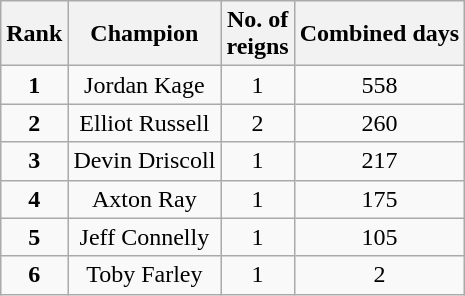<table class="wikitable sortable" style="text-align: center">
<tr>
<th>Rank</th>
<th>Champion</th>
<th>No. of<br>reigns</th>
<th>Combined days</th>
</tr>
<tr>
<td><strong>1</strong></td>
<td>Jordan Kage</td>
<td>1</td>
<td>558</td>
</tr>
<tr>
<td><strong>2</strong></td>
<td>Elliot Russell</td>
<td>2</td>
<td>260</td>
</tr>
<tr>
<td><strong>3</strong></td>
<td>Devin Driscoll</td>
<td>1</td>
<td>217</td>
</tr>
<tr>
<td><strong>4</strong></td>
<td>Axton Ray</td>
<td>1</td>
<td>175</td>
</tr>
<tr>
<td><strong>5</strong></td>
<td>Jeff Connelly</td>
<td>1</td>
<td>105</td>
</tr>
<tr>
<td><strong>6</strong></td>
<td>Toby Farley</td>
<td>1</td>
<td>2</td>
</tr>
</table>
